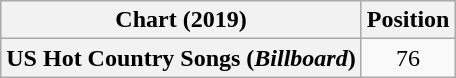<table class="wikitable plainrowheaders" style="text-align:center">
<tr>
<th>Chart (2019)</th>
<th>Position</th>
</tr>
<tr>
<th scope="row">US Hot Country Songs (<em>Billboard</em>)</th>
<td>76</td>
</tr>
</table>
